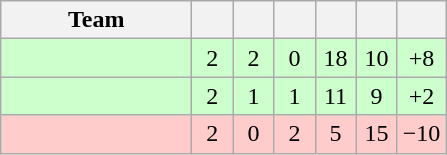<table class=wikitable style=text-align:center>
<tr>
<th width=120>Team</th>
<th width=20></th>
<th width=20></th>
<th width=20></th>
<th width=20></th>
<th width=20></th>
<th width=20></th>
</tr>
<tr style="background-color:#ccffcc">
<td style="text-align:left;"></td>
<td>2</td>
<td>2</td>
<td>0</td>
<td>18</td>
<td>10</td>
<td>+8</td>
</tr>
<tr style="background-color:#ccffcc">
<td style="text-align:left;"></td>
<td>2</td>
<td>1</td>
<td>1</td>
<td>11</td>
<td>9</td>
<td>+2</td>
</tr>
<tr style="background-color:#ffcccc">
<td style="text-align:left;"></td>
<td>2</td>
<td>0</td>
<td>2</td>
<td>5</td>
<td>15</td>
<td>−10</td>
</tr>
</table>
